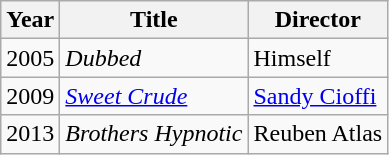<table class="wikitable">
<tr>
<th>Year</th>
<th>Title</th>
<th>Director</th>
</tr>
<tr>
<td>2005</td>
<td><em>Dubbed</em></td>
<td>Himself</td>
</tr>
<tr>
<td>2009</td>
<td><em><a href='#'>Sweet Crude</a></em></td>
<td><a href='#'>Sandy Cioffi</a></td>
</tr>
<tr>
<td>2013</td>
<td><em>Brothers Hypnotic</em></td>
<td>Reuben Atlas</td>
</tr>
</table>
